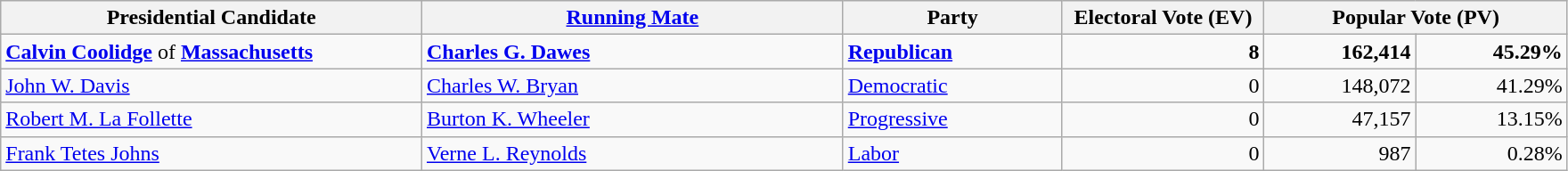<table class="wikitable">
<tr>
<th width="25%">Presidential Candidate</th>
<th width="25%"><a href='#'>Running Mate</a></th>
<th width="13%">Party</th>
<th width="12%">Electoral Vote (EV)</th>
<th colspan="2" width="18%">Popular Vote (PV)</th>
</tr>
<tr>
<td><strong><a href='#'>Calvin Coolidge</a></strong> of <strong><a href='#'>Massachusetts</a></strong></td>
<td><strong><a href='#'>Charles G. Dawes</a></strong></td>
<td><strong><a href='#'>Republican</a></strong></td>
<td align="right"><strong>8</strong></td>
<td align="right"><strong>162,414</strong></td>
<td align="right"><strong>45.29%</strong></td>
</tr>
<tr>
<td><a href='#'>John W. Davis</a></td>
<td><a href='#'>Charles W. Bryan</a></td>
<td><a href='#'>Democratic</a></td>
<td align="right">0</td>
<td align="right">148,072</td>
<td align="right">41.29%</td>
</tr>
<tr>
<td><a href='#'>Robert M. La Follette</a></td>
<td><a href='#'>Burton K. Wheeler</a></td>
<td><a href='#'>Progressive</a></td>
<td align="right">0</td>
<td align="right">47,157</td>
<td align="right">13.15%</td>
</tr>
<tr>
<td><a href='#'>Frank Tetes Johns</a></td>
<td><a href='#'>Verne L. Reynolds</a></td>
<td><a href='#'>Labor</a></td>
<td align="right">0</td>
<td align="right">987</td>
<td align="right">0.28%</td>
</tr>
</table>
